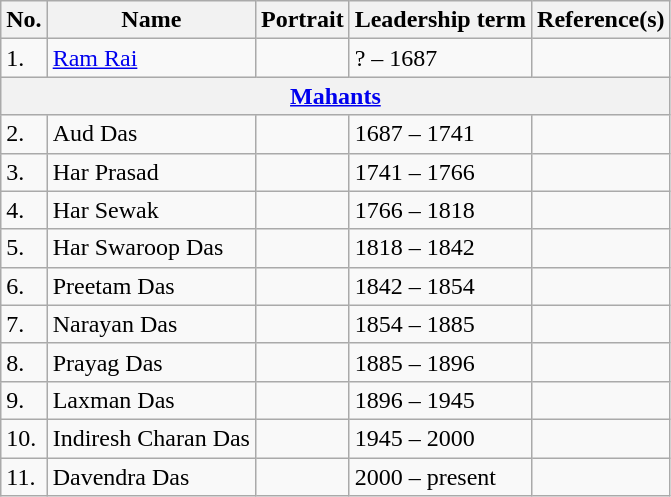<table class="wikitable">
<tr>
<th>No.</th>
<th>Name<br></th>
<th>Portrait</th>
<th>Leadership term</th>
<th>Reference(s)</th>
</tr>
<tr>
<td>1.</td>
<td><a href='#'>Ram Rai</a></td>
<td></td>
<td>? – 1687</td>
<td></td>
</tr>
<tr>
<th colspan="5"><a href='#'>Mahants</a></th>
</tr>
<tr>
<td>2.</td>
<td>Aud Das</td>
<td></td>
<td>1687 – 1741</td>
<td></td>
</tr>
<tr>
<td>3.</td>
<td>Har Prasad</td>
<td></td>
<td>1741 – 1766</td>
<td></td>
</tr>
<tr>
<td>4.</td>
<td>Har Sewak</td>
<td></td>
<td>1766 – 1818</td>
<td></td>
</tr>
<tr>
<td>5.</td>
<td>Har Swaroop Das</td>
<td></td>
<td>1818 – 1842</td>
<td></td>
</tr>
<tr>
<td>6.</td>
<td>Preetam Das</td>
<td></td>
<td>1842 – 1854</td>
<td></td>
</tr>
<tr>
<td>7.</td>
<td>Narayan Das</td>
<td></td>
<td>1854 – 1885</td>
<td></td>
</tr>
<tr>
<td>8.</td>
<td>Prayag Das</td>
<td></td>
<td>1885 – 1896</td>
<td></td>
</tr>
<tr>
<td>9.</td>
<td>Laxman Das</td>
<td></td>
<td>1896 – 1945</td>
<td></td>
</tr>
<tr>
<td>10.</td>
<td>Indiresh Charan Das<br></td>
<td></td>
<td>1945 – 2000</td>
<td></td>
</tr>
<tr>
<td>11.</td>
<td>Davendra Das</td>
<td></td>
<td>2000 – present</td>
<td></td>
</tr>
</table>
